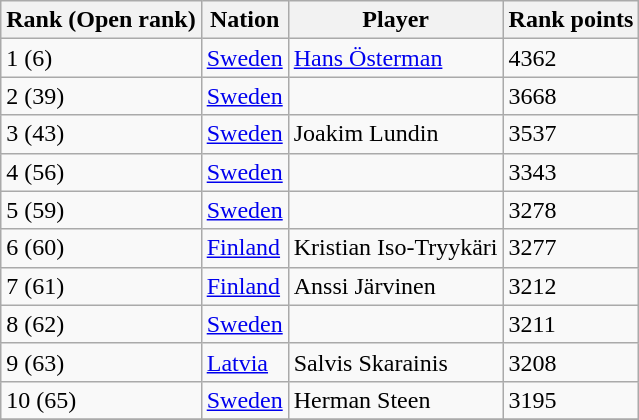<table class="wikitable">
<tr>
<th>Rank (Open rank)</th>
<th>Nation</th>
<th>Player</th>
<th>Rank points</th>
</tr>
<tr>
<td>1 (6)</td>
<td> <a href='#'>Sweden</a></td>
<td><a href='#'>Hans Österman</a></td>
<td>4362</td>
</tr>
<tr>
<td>2 (39)</td>
<td> <a href='#'>Sweden</a></td>
<td></td>
<td>3668</td>
</tr>
<tr>
<td>3 (43)</td>
<td> <a href='#'>Sweden</a></td>
<td>Joakim Lundin</td>
<td>3537</td>
</tr>
<tr>
<td>4 (56)</td>
<td> <a href='#'>Sweden</a></td>
<td></td>
<td>3343</td>
</tr>
<tr>
<td>5 (59)</td>
<td> <a href='#'>Sweden</a></td>
<td></td>
<td>3278</td>
</tr>
<tr>
<td>6 (60)</td>
<td> <a href='#'>Finland</a></td>
<td>Kristian Iso-Tryykäri</td>
<td>3277</td>
</tr>
<tr>
<td>7 (61)</td>
<td> <a href='#'>Finland</a></td>
<td>Anssi Järvinen</td>
<td>3212</td>
</tr>
<tr>
<td>8 (62)</td>
<td> <a href='#'>Sweden</a></td>
<td></td>
<td>3211</td>
</tr>
<tr>
<td>9 (63)</td>
<td> <a href='#'>Latvia</a></td>
<td>Salvis Skarainis</td>
<td>3208</td>
</tr>
<tr>
<td>10 (65)</td>
<td> <a href='#'>Sweden</a></td>
<td>Herman Steen</td>
<td>3195</td>
</tr>
<tr>
</tr>
</table>
